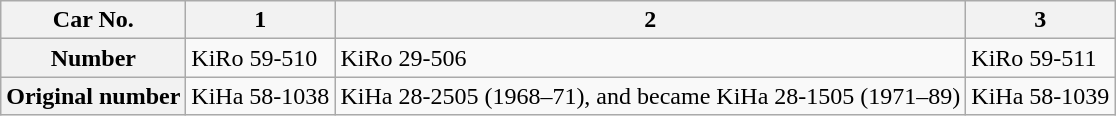<table class="wikitable">
<tr>
<th>Car No.</th>
<th>1</th>
<th>2</th>
<th>3</th>
</tr>
<tr>
<th>Number</th>
<td>KiRo 59-510</td>
<td>KiRo 29-506</td>
<td>KiRo 59-511</td>
</tr>
<tr>
<th>Original number</th>
<td>KiHa 58-1038</td>
<td>KiHa 28-2505 (1968–71), and became KiHa 28-1505 (1971–89)</td>
<td>KiHa 58-1039</td>
</tr>
</table>
